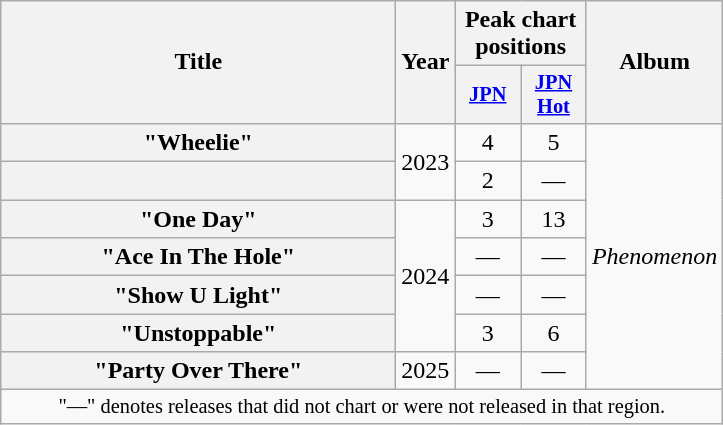<table class="wikitable plainrowheaders" style="text-align:center;">
<tr>
<th rowspan="2" scope="col" style="width:16em;">Title</th>
<th rowspan="2" scope="col">Year</th>
<th colspan="2" scope="col">Peak chart positions</th>
<th rowspan="2" scope="col">Album</th>
</tr>
<tr>
<th scope="col" style="width:2.75em;font-size:85%;"><a href='#'>JPN</a><br></th>
<th scope="col" style="width:2.75em;font-size:85%;"><a href='#'>JPN<br>Hot</a><br></th>
</tr>
<tr>
<th scope="row">"Wheelie"</th>
<td rowspan="2">2023</td>
<td>4</td>
<td>5</td>
<td rowspan="7"><em>Phenomenon</em></td>
</tr>
<tr>
<th scope="row"></th>
<td>2</td>
<td>—</td>
</tr>
<tr>
<th scope="row">"One Day"</th>
<td rowspan="4">2024</td>
<td>3</td>
<td>13</td>
</tr>
<tr>
<th scope="row">"Ace In The Hole"</th>
<td>—</td>
<td>—</td>
</tr>
<tr>
<th scope="row">"Show U Light"</th>
<td>—</td>
<td>—</td>
</tr>
<tr>
<th scope="row">"Unstoppable"</th>
<td>3</td>
<td>6</td>
</tr>
<tr>
<th scope="row">"Party Over There"</th>
<td>2025</td>
<td>—</td>
<td>—</td>
</tr>
<tr>
<td colspan="5" style="font-size:85%">"—" denotes releases that did not chart or were not released in that region.</td>
</tr>
</table>
